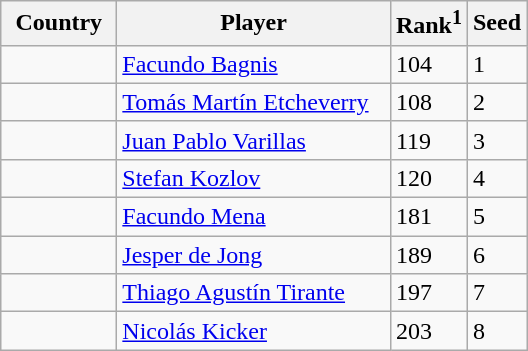<table class="sortable wikitable">
<tr>
<th width="70">Country</th>
<th width="175">Player</th>
<th>Rank<sup>1</sup></th>
<th>Seed</th>
</tr>
<tr>
<td></td>
<td><a href='#'>Facundo Bagnis</a></td>
<td>104</td>
<td>1</td>
</tr>
<tr>
<td></td>
<td><a href='#'>Tomás Martín Etcheverry</a></td>
<td>108</td>
<td>2</td>
</tr>
<tr>
<td></td>
<td><a href='#'>Juan Pablo Varillas</a></td>
<td>119</td>
<td>3</td>
</tr>
<tr>
<td></td>
<td><a href='#'>Stefan Kozlov</a></td>
<td>120</td>
<td>4</td>
</tr>
<tr>
<td></td>
<td><a href='#'>Facundo Mena</a></td>
<td>181</td>
<td>5</td>
</tr>
<tr>
<td></td>
<td><a href='#'>Jesper de Jong</a></td>
<td>189</td>
<td>6</td>
</tr>
<tr>
<td></td>
<td><a href='#'>Thiago Agustín Tirante</a></td>
<td>197</td>
<td>7</td>
</tr>
<tr>
<td></td>
<td><a href='#'>Nicolás Kicker</a></td>
<td>203</td>
<td>8</td>
</tr>
</table>
